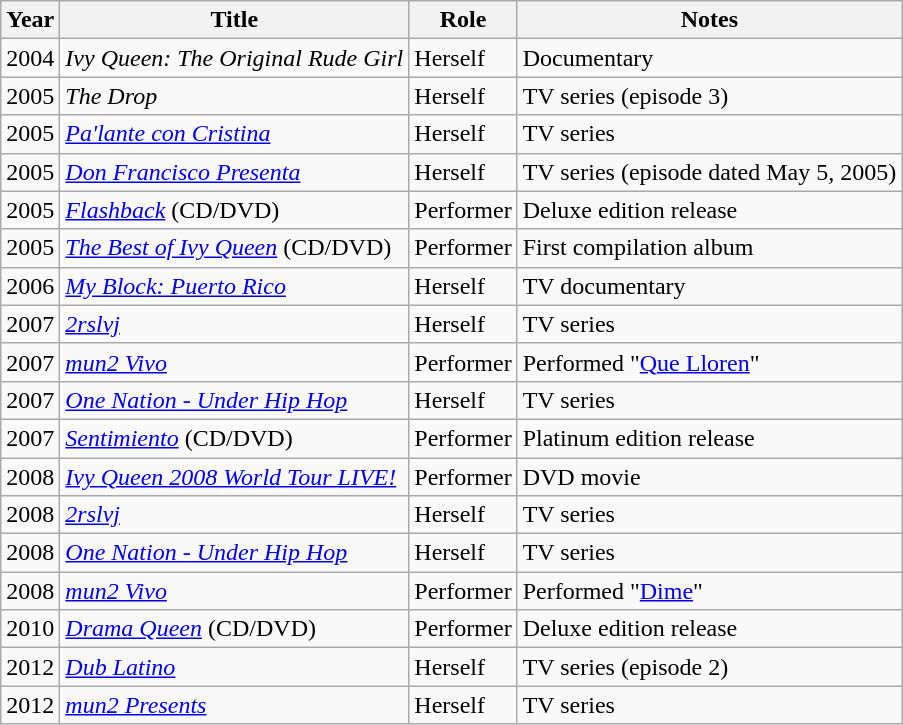<table class="wikitable">
<tr>
<th>Year</th>
<th>Title</th>
<th>Role</th>
<th>Notes</th>
</tr>
<tr>
<td>2004</td>
<td><em>Ivy Queen: The Original Rude Girl</em></td>
<td>Herself</td>
<td>Documentary</td>
</tr>
<tr>
<td>2005</td>
<td><em>The Drop</em></td>
<td>Herself</td>
<td>TV series (episode 3)</td>
</tr>
<tr>
<td>2005</td>
<td><em><a href='#'>Pa'lante con Cristina</a></em></td>
<td>Herself</td>
<td>TV series</td>
</tr>
<tr>
<td>2005</td>
<td><em><a href='#'>Don Francisco Presenta</a></em></td>
<td>Herself</td>
<td>TV series (episode dated May 5, 2005)</td>
</tr>
<tr>
<td>2005</td>
<td><em><a href='#'>Flashback</a></em> (CD/DVD)</td>
<td>Performer</td>
<td>Deluxe edition release</td>
</tr>
<tr>
<td>2005</td>
<td><em><a href='#'>The Best of Ivy Queen</a></em> (CD/DVD)</td>
<td>Performer</td>
<td>First compilation album</td>
</tr>
<tr>
<td>2006</td>
<td><em><a href='#'>My Block: Puerto Rico</a></em></td>
<td>Herself</td>
<td>TV documentary</td>
</tr>
<tr>
<td>2007</td>
<td><em><a href='#'>2rslvj</a></em></td>
<td>Herself</td>
<td>TV series</td>
</tr>
<tr>
<td>2007</td>
<td><em><a href='#'>mun2 Vivo</a></em></td>
<td>Performer</td>
<td>Performed "<a href='#'>Que Lloren</a>"</td>
</tr>
<tr>
<td>2007</td>
<td><em><a href='#'>One Nation - Under Hip Hop</a></em></td>
<td>Herself</td>
<td>TV series</td>
</tr>
<tr>
<td>2007</td>
<td><em><a href='#'>Sentimiento</a></em> (CD/DVD)</td>
<td>Performer</td>
<td>Platinum edition release</td>
</tr>
<tr>
<td>2008</td>
<td><em><a href='#'>Ivy Queen 2008 World Tour LIVE!</a></em></td>
<td>Performer</td>
<td>DVD movie</td>
</tr>
<tr>
<td>2008</td>
<td><em><a href='#'>2rslvj</a></em></td>
<td>Herself</td>
<td>TV series</td>
</tr>
<tr>
<td>2008</td>
<td><em><a href='#'>One Nation - Under Hip Hop</a></em></td>
<td>Herself</td>
<td>TV series</td>
</tr>
<tr>
<td>2008</td>
<td><em><a href='#'>mun2 Vivo</a></em></td>
<td>Performer</td>
<td>Performed "<a href='#'>Dime</a>"</td>
</tr>
<tr>
<td>2010</td>
<td><em><a href='#'>Drama Queen</a></em> (CD/DVD)</td>
<td>Performer</td>
<td>Deluxe edition release</td>
</tr>
<tr>
<td>2012</td>
<td><em><a href='#'>Dub Latino</a></em></td>
<td>Herself</td>
<td>TV series (episode 2)</td>
</tr>
<tr>
<td>2012</td>
<td><em><a href='#'>mun2 Presents</a></em></td>
<td>Herself</td>
<td>TV series</td>
</tr>
</table>
